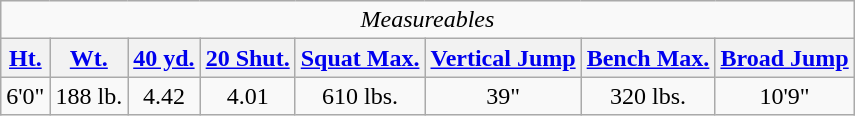<table class="wikitable">
<tr>
<td colspan="10" align="center"><em>Measureables</em></td>
</tr>
<tr>
<th><a href='#'>Ht.</a></th>
<th><a href='#'>Wt.</a></th>
<th><a href='#'>40 yd.</a></th>
<th><a href='#'>20 Shut.</a></th>
<th><a href='#'>Squat Max.</a></th>
<th><a href='#'>Vertical Jump</a></th>
<th><a href='#'>Bench Max.</a></th>
<th><a href='#'>Broad Jump</a></th>
</tr>
<tr>
<td ALIGN="center">6'0"</td>
<td ALIGN="center">188 lb.</td>
<td ALIGN="center">4.42</td>
<td ALIGN="center">4.01</td>
<td ALIGN="center">610 lbs.</td>
<td ALIGN="center">39"</td>
<td ALIGN="center">320 lbs.</td>
<td ALIGN="center">10'9"</td>
</tr>
</table>
